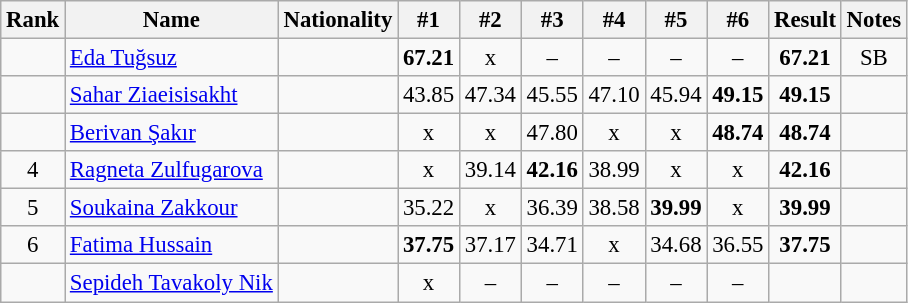<table class="wikitable sortable" style="text-align:center;font-size:95%">
<tr>
<th>Rank</th>
<th>Name</th>
<th>Nationality</th>
<th>#1</th>
<th>#2</th>
<th>#3</th>
<th>#4</th>
<th>#5</th>
<th>#6</th>
<th>Result</th>
<th>Notes</th>
</tr>
<tr>
<td></td>
<td align=left><a href='#'>Eda Tuğsuz</a></td>
<td align=left></td>
<td><strong>67.21</strong></td>
<td>x</td>
<td>–</td>
<td>–</td>
<td>–</td>
<td>–</td>
<td><strong>67.21</strong></td>
<td>SB</td>
</tr>
<tr>
<td></td>
<td align=left><a href='#'>Sahar Ziaeisisakht</a></td>
<td align=left></td>
<td>43.85</td>
<td>47.34</td>
<td>45.55</td>
<td>47.10</td>
<td>45.94</td>
<td><strong>49.15</strong></td>
<td><strong>49.15</strong></td>
<td></td>
</tr>
<tr>
<td></td>
<td align=left><a href='#'>Berivan Şakır</a></td>
<td align=left></td>
<td>x</td>
<td>x</td>
<td>47.80</td>
<td>x</td>
<td>x</td>
<td><strong>48.74</strong></td>
<td><strong>48.74</strong></td>
<td></td>
</tr>
<tr>
<td>4</td>
<td align=left><a href='#'>Ragneta Zulfugarova</a></td>
<td align=left></td>
<td>x</td>
<td>39.14</td>
<td><strong>42.16</strong></td>
<td>38.99</td>
<td>x</td>
<td>x</td>
<td><strong>42.16</strong></td>
<td></td>
</tr>
<tr>
<td>5</td>
<td align=left><a href='#'>Soukaina Zakkour</a></td>
<td align=left></td>
<td>35.22</td>
<td>x</td>
<td>36.39</td>
<td>38.58</td>
<td><strong>39.99</strong></td>
<td>x</td>
<td><strong>39.99</strong></td>
<td></td>
</tr>
<tr>
<td>6</td>
<td align=left><a href='#'>Fatima Hussain</a></td>
<td align=left></td>
<td><strong>37.75</strong></td>
<td>37.17</td>
<td>34.71</td>
<td>x</td>
<td>34.68</td>
<td>36.55</td>
<td><strong>37.75</strong></td>
<td></td>
</tr>
<tr>
<td></td>
<td align=left><a href='#'>Sepideh Tavakoly Nik</a></td>
<td align=left></td>
<td>x</td>
<td>–</td>
<td>–</td>
<td>–</td>
<td>–</td>
<td>–</td>
<td><strong></strong></td>
<td></td>
</tr>
</table>
